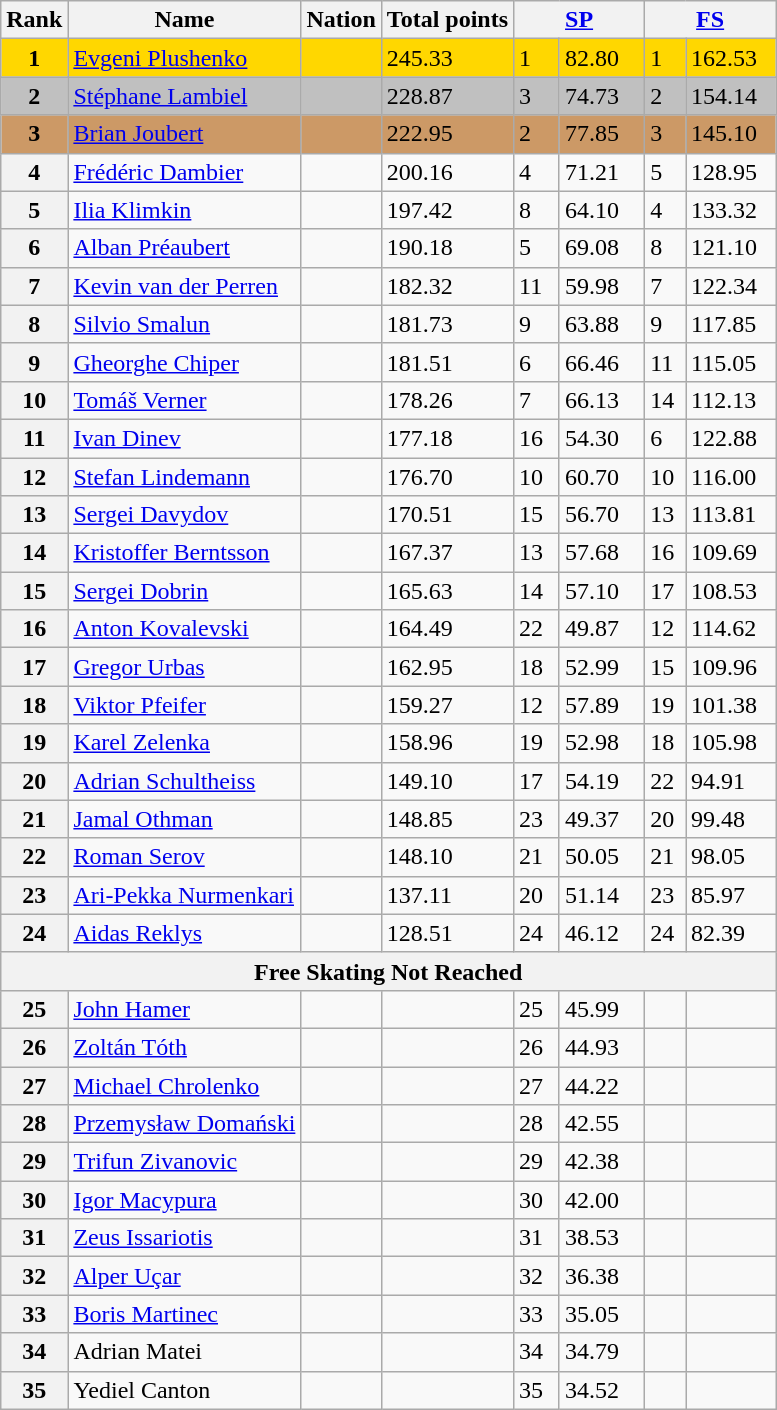<table class="wikitable">
<tr>
<th>Rank</th>
<th>Name</th>
<th>Nation</th>
<th>Total points</th>
<th colspan="2" width="80px"><a href='#'>SP</a></th>
<th colspan="2" width="80px"><a href='#'>FS</a></th>
</tr>
<tr bgcolor="gold">
<td align="center"><strong>1</strong></td>
<td><a href='#'>Evgeni Plushenko</a></td>
<td></td>
<td>245.33</td>
<td>1</td>
<td>82.80</td>
<td>1</td>
<td>162.53</td>
</tr>
<tr bgcolor="silver">
<td align="center"><strong>2</strong></td>
<td><a href='#'>Stéphane Lambiel</a></td>
<td></td>
<td>228.87</td>
<td>3</td>
<td>74.73</td>
<td>2</td>
<td>154.14</td>
</tr>
<tr bgcolor="cc9966">
<td align="center"><strong>3</strong></td>
<td><a href='#'>Brian Joubert</a></td>
<td></td>
<td>222.95</td>
<td>2</td>
<td>77.85</td>
<td>3</td>
<td>145.10</td>
</tr>
<tr>
<th>4</th>
<td><a href='#'>Frédéric Dambier</a></td>
<td></td>
<td>200.16</td>
<td>4</td>
<td>71.21</td>
<td>5</td>
<td>128.95</td>
</tr>
<tr>
<th>5</th>
<td><a href='#'>Ilia Klimkin</a></td>
<td></td>
<td>197.42</td>
<td>8</td>
<td>64.10</td>
<td>4</td>
<td>133.32</td>
</tr>
<tr>
<th>6</th>
<td><a href='#'>Alban Préaubert</a></td>
<td></td>
<td>190.18</td>
<td>5</td>
<td>69.08</td>
<td>8</td>
<td>121.10</td>
</tr>
<tr>
<th>7</th>
<td><a href='#'>Kevin van der Perren</a></td>
<td></td>
<td>182.32</td>
<td>11</td>
<td>59.98</td>
<td>7</td>
<td>122.34</td>
</tr>
<tr>
<th>8</th>
<td><a href='#'>Silvio Smalun</a></td>
<td></td>
<td>181.73</td>
<td>9</td>
<td>63.88</td>
<td>9</td>
<td>117.85</td>
</tr>
<tr>
<th>9</th>
<td><a href='#'>Gheorghe Chiper</a></td>
<td></td>
<td>181.51</td>
<td>6</td>
<td>66.46</td>
<td>11</td>
<td>115.05</td>
</tr>
<tr>
<th>10</th>
<td><a href='#'>Tomáš Verner</a></td>
<td></td>
<td>178.26</td>
<td>7</td>
<td>66.13</td>
<td>14</td>
<td>112.13</td>
</tr>
<tr>
<th>11</th>
<td><a href='#'>Ivan Dinev</a></td>
<td></td>
<td>177.18</td>
<td>16</td>
<td>54.30</td>
<td>6</td>
<td>122.88</td>
</tr>
<tr>
<th>12</th>
<td><a href='#'>Stefan Lindemann</a></td>
<td></td>
<td>176.70</td>
<td>10</td>
<td>60.70</td>
<td>10</td>
<td>116.00</td>
</tr>
<tr>
<th>13</th>
<td><a href='#'>Sergei Davydov</a></td>
<td></td>
<td>170.51</td>
<td>15</td>
<td>56.70</td>
<td>13</td>
<td>113.81</td>
</tr>
<tr>
<th>14</th>
<td><a href='#'>Kristoffer Berntsson</a></td>
<td></td>
<td>167.37</td>
<td>13</td>
<td>57.68</td>
<td>16</td>
<td>109.69</td>
</tr>
<tr>
<th>15</th>
<td><a href='#'>Sergei Dobrin</a></td>
<td></td>
<td>165.63</td>
<td>14</td>
<td>57.10</td>
<td>17</td>
<td>108.53</td>
</tr>
<tr>
<th>16</th>
<td><a href='#'>Anton Kovalevski</a></td>
<td></td>
<td>164.49</td>
<td>22</td>
<td>49.87</td>
<td>12</td>
<td>114.62</td>
</tr>
<tr>
<th>17</th>
<td><a href='#'>Gregor Urbas</a></td>
<td></td>
<td>162.95</td>
<td>18</td>
<td>52.99</td>
<td>15</td>
<td>109.96</td>
</tr>
<tr>
<th>18</th>
<td><a href='#'>Viktor Pfeifer</a></td>
<td></td>
<td>159.27</td>
<td>12</td>
<td>57.89</td>
<td>19</td>
<td>101.38</td>
</tr>
<tr>
<th>19</th>
<td><a href='#'>Karel Zelenka</a></td>
<td></td>
<td>158.96</td>
<td>19</td>
<td>52.98</td>
<td>18</td>
<td>105.98</td>
</tr>
<tr>
<th>20</th>
<td><a href='#'>Adrian Schultheiss</a></td>
<td></td>
<td>149.10</td>
<td>17</td>
<td>54.19</td>
<td>22</td>
<td>94.91</td>
</tr>
<tr>
<th>21</th>
<td><a href='#'>Jamal Othman</a></td>
<td></td>
<td>148.85</td>
<td>23</td>
<td>49.37</td>
<td>20</td>
<td>99.48</td>
</tr>
<tr>
<th>22</th>
<td><a href='#'>Roman Serov</a></td>
<td></td>
<td>148.10</td>
<td>21</td>
<td>50.05</td>
<td>21</td>
<td>98.05</td>
</tr>
<tr>
<th>23</th>
<td><a href='#'>Ari-Pekka Nurmenkari</a></td>
<td></td>
<td>137.11</td>
<td>20</td>
<td>51.14</td>
<td>23</td>
<td>85.97</td>
</tr>
<tr>
<th>24</th>
<td><a href='#'>Aidas Reklys</a></td>
<td></td>
<td>128.51</td>
<td>24</td>
<td>46.12</td>
<td>24</td>
<td>82.39</td>
</tr>
<tr>
<th colspan=8>Free Skating Not Reached</th>
</tr>
<tr>
<th>25</th>
<td><a href='#'>John Hamer</a></td>
<td></td>
<td></td>
<td>25</td>
<td>45.99</td>
<td></td>
<td></td>
</tr>
<tr>
<th>26</th>
<td><a href='#'>Zoltán Tóth</a></td>
<td></td>
<td></td>
<td>26</td>
<td>44.93</td>
<td></td>
<td></td>
</tr>
<tr>
<th>27</th>
<td><a href='#'>Michael Chrolenko</a></td>
<td></td>
<td></td>
<td>27</td>
<td>44.22</td>
<td></td>
<td></td>
</tr>
<tr>
<th>28</th>
<td><a href='#'>Przemysław Domański</a></td>
<td></td>
<td></td>
<td>28</td>
<td>42.55</td>
<td></td>
<td></td>
</tr>
<tr>
<th>29</th>
<td><a href='#'>Trifun Zivanovic</a></td>
<td></td>
<td></td>
<td>29</td>
<td>42.38</td>
<td></td>
<td></td>
</tr>
<tr>
<th>30</th>
<td><a href='#'>Igor Macypura</a></td>
<td></td>
<td></td>
<td>30</td>
<td>42.00</td>
<td></td>
<td></td>
</tr>
<tr>
<th>31</th>
<td><a href='#'>Zeus Issariotis</a></td>
<td></td>
<td></td>
<td>31</td>
<td>38.53</td>
<td></td>
<td></td>
</tr>
<tr>
<th>32</th>
<td><a href='#'>Alper Uçar</a></td>
<td></td>
<td></td>
<td>32</td>
<td>36.38</td>
<td></td>
<td></td>
</tr>
<tr>
<th>33</th>
<td><a href='#'>Boris Martinec</a></td>
<td></td>
<td></td>
<td>33</td>
<td>35.05</td>
<td></td>
<td></td>
</tr>
<tr>
<th>34</th>
<td>Adrian Matei</td>
<td></td>
<td></td>
<td>34</td>
<td>34.79</td>
<td></td>
<td></td>
</tr>
<tr>
<th>35</th>
<td>Yediel Canton</td>
<td></td>
<td></td>
<td>35</td>
<td>34.52</td>
<td></td>
<td></td>
</tr>
</table>
